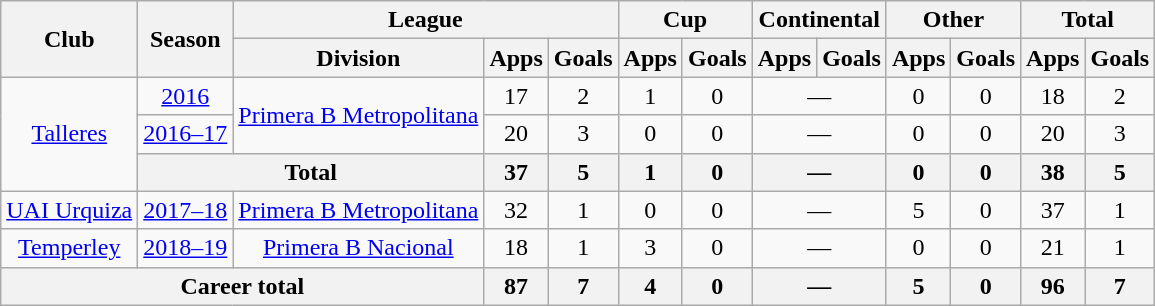<table class="wikitable" style="text-align:center">
<tr>
<th rowspan="2">Club</th>
<th rowspan="2">Season</th>
<th colspan="3">League</th>
<th colspan="2">Cup</th>
<th colspan="2">Continental</th>
<th colspan="2">Other</th>
<th colspan="2">Total</th>
</tr>
<tr>
<th>Division</th>
<th>Apps</th>
<th>Goals</th>
<th>Apps</th>
<th>Goals</th>
<th>Apps</th>
<th>Goals</th>
<th>Apps</th>
<th>Goals</th>
<th>Apps</th>
<th>Goals</th>
</tr>
<tr>
<td rowspan="3"><a href='#'>Talleres</a></td>
<td><a href='#'>2016</a></td>
<td rowspan="2"><a href='#'>Primera B Metropolitana</a></td>
<td>17</td>
<td>2</td>
<td>1</td>
<td>0</td>
<td colspan="2">—</td>
<td>0</td>
<td>0</td>
<td>18</td>
<td>2</td>
</tr>
<tr>
<td><a href='#'>2016–17</a></td>
<td>20</td>
<td>3</td>
<td>0</td>
<td>0</td>
<td colspan="2">—</td>
<td>0</td>
<td>0</td>
<td>20</td>
<td>3</td>
</tr>
<tr>
<th colspan="2">Total</th>
<th>37</th>
<th>5</th>
<th>1</th>
<th>0</th>
<th colspan="2">—</th>
<th>0</th>
<th>0</th>
<th>38</th>
<th>5</th>
</tr>
<tr>
<td rowspan="1"><a href='#'>UAI Urquiza</a></td>
<td><a href='#'>2017–18</a></td>
<td rowspan="1"><a href='#'>Primera B Metropolitana</a></td>
<td>32</td>
<td>1</td>
<td>0</td>
<td>0</td>
<td colspan="2">—</td>
<td>5</td>
<td>0</td>
<td>37</td>
<td>1</td>
</tr>
<tr>
<td rowspan="1"><a href='#'>Temperley</a></td>
<td><a href='#'>2018–19</a></td>
<td rowspan="1"><a href='#'>Primera B Nacional</a></td>
<td>18</td>
<td>1</td>
<td>3</td>
<td>0</td>
<td colspan="2">—</td>
<td>0</td>
<td>0</td>
<td>21</td>
<td>1</td>
</tr>
<tr>
<th colspan="3">Career total</th>
<th>87</th>
<th>7</th>
<th>4</th>
<th>0</th>
<th colspan="2">—</th>
<th>5</th>
<th>0</th>
<th>96</th>
<th>7</th>
</tr>
</table>
